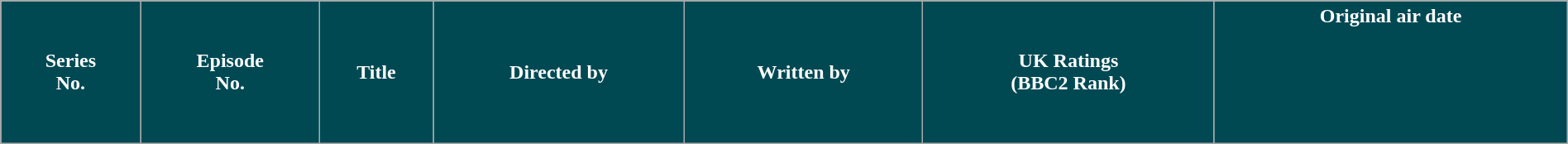<table class="wikitable plainrowheaders" width="100%">
<tr>
<th style="background-color: #004953; color: #fff;">Series<br>No.</th>
<th style="background-color: #004953; color: #fff;">Episode<br>No.</th>
<th style="background-color: #004953; color: #fff;">Title</th>
<th style="background-color: #004953; color: #fff;">Directed by</th>
<th style="background-color: #004953; color: #fff;">Written by</th>
<th style="background-color: #004953; color: #fff;">UK Ratings<br>(BBC2 Rank)</th>
<th style="background-color: #004953; color: #fff;">Original air date<br><br><br><br><br><br></th>
</tr>
</table>
